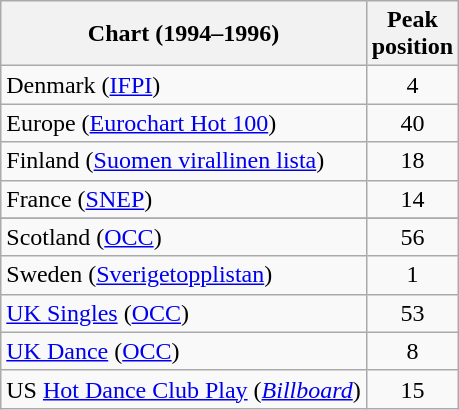<table class="wikitable sortable">
<tr>
<th>Chart (1994–1996)</th>
<th>Peak<br>position</th>
</tr>
<tr>
<td>Denmark (<a href='#'>IFPI</a>)</td>
<td align="center">4</td>
</tr>
<tr>
<td>Europe (<a href='#'>Eurochart Hot 100</a>)</td>
<td align="center">40</td>
</tr>
<tr>
<td>Finland (<a href='#'>Suomen virallinen lista</a>)</td>
<td align="center">18</td>
</tr>
<tr>
<td>France (<a href='#'>SNEP</a>)</td>
<td align="center">14</td>
</tr>
<tr>
</tr>
<tr>
</tr>
<tr>
<td>Scotland (<a href='#'>OCC</a>)</td>
<td align="center">56</td>
</tr>
<tr>
<td>Sweden (<a href='#'>Sverigetopplistan</a>)</td>
<td align="center">1</td>
</tr>
<tr>
<td><a href='#'>UK Singles</a> (<a href='#'>OCC</a>)</td>
<td align="center">53</td>
</tr>
<tr>
<td><a href='#'>UK Dance</a> (<a href='#'>OCC</a>)</td>
<td align="center">8</td>
</tr>
<tr>
<td>US <a href='#'>Hot Dance Club Play</a> (<em><a href='#'>Billboard</a></em>)</td>
<td align="center">15</td>
</tr>
</table>
